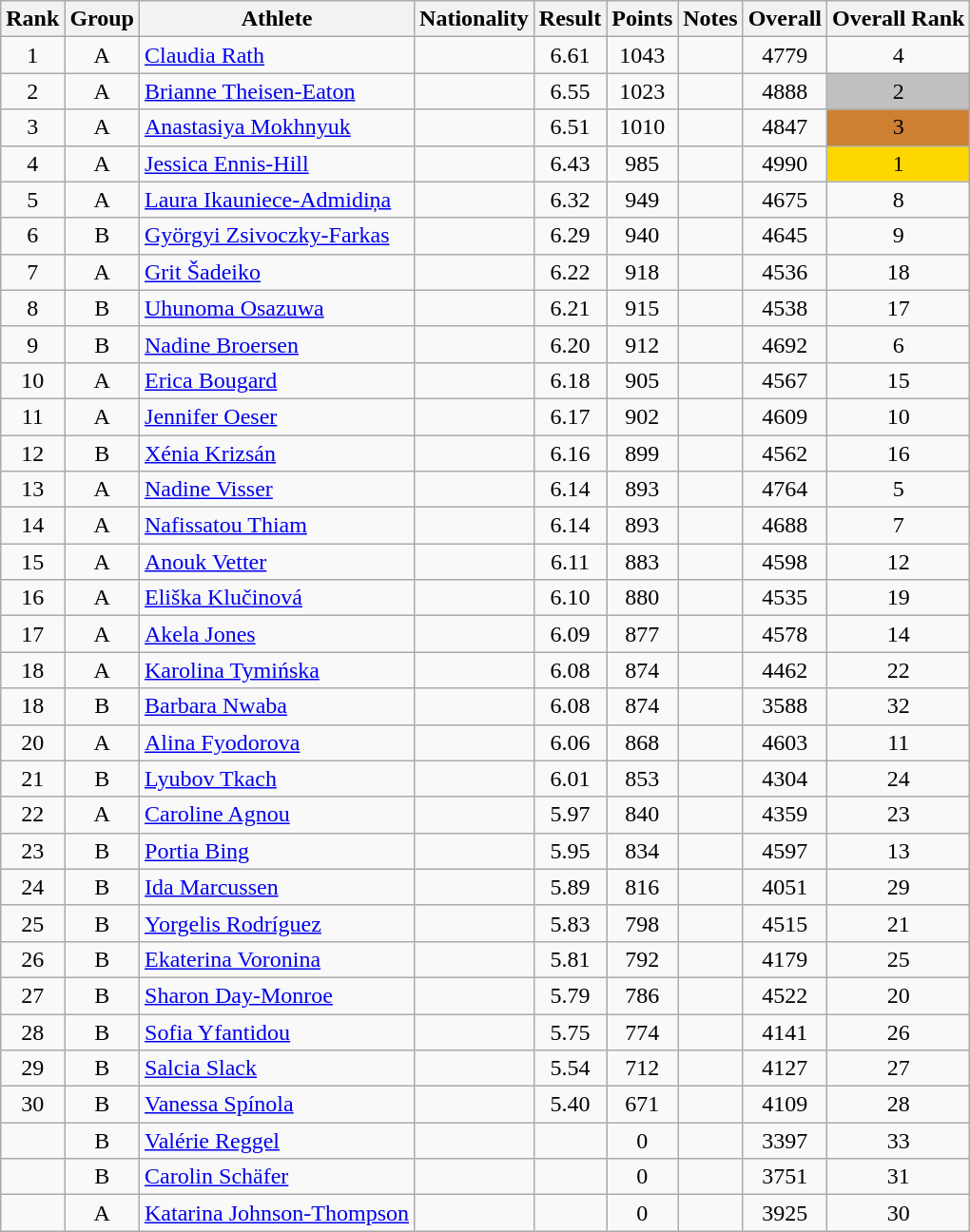<table class="wikitable sortable" style="text-align:center">
<tr>
<th>Rank</th>
<th>Group</th>
<th>Athlete</th>
<th>Nationality</th>
<th>Result</th>
<th>Points</th>
<th>Notes</th>
<th>Overall</th>
<th>Overall Rank</th>
</tr>
<tr>
<td>1</td>
<td>A</td>
<td align=left><a href='#'>Claudia Rath</a></td>
<td align=left></td>
<td>6.61</td>
<td>1043</td>
<td></td>
<td>4779</td>
<td>4</td>
</tr>
<tr>
<td>2</td>
<td>A</td>
<td align=left><a href='#'>Brianne Theisen-Eaton</a></td>
<td align=left></td>
<td>6.55</td>
<td>1023</td>
<td></td>
<td>4888</td>
<td style="background-color:#c0c0c0">2</td>
</tr>
<tr>
<td>3</td>
<td>A</td>
<td align=left><a href='#'>Anastasiya Mokhnyuk</a></td>
<td align=left></td>
<td>6.51</td>
<td>1010</td>
<td></td>
<td>4847</td>
<td style="background-color:#cd7f32">3</td>
</tr>
<tr>
<td>4</td>
<td>A</td>
<td align=left><a href='#'>Jessica Ennis-Hill</a></td>
<td align=left></td>
<td>6.43</td>
<td>985</td>
<td></td>
<td>4990</td>
<td style="background-color:#ffd700">1</td>
</tr>
<tr>
<td>5</td>
<td>A</td>
<td align=left><a href='#'>Laura Ikauniece-Admidiņa</a></td>
<td align=left></td>
<td>6.32</td>
<td>949</td>
<td></td>
<td>4675</td>
<td>8</td>
</tr>
<tr>
<td>6</td>
<td>B</td>
<td align=left><a href='#'>Györgyi Zsivoczky-Farkas</a></td>
<td align=left></td>
<td>6.29</td>
<td>940</td>
<td></td>
<td>4645</td>
<td>9</td>
</tr>
<tr>
<td>7</td>
<td>A</td>
<td align=left><a href='#'>Grit Šadeiko</a></td>
<td align=left></td>
<td>6.22</td>
<td>918</td>
<td></td>
<td>4536</td>
<td>18</td>
</tr>
<tr>
<td>8</td>
<td>B</td>
<td align=left><a href='#'>Uhunoma Osazuwa</a></td>
<td align=left></td>
<td>6.21</td>
<td>915</td>
<td></td>
<td>4538</td>
<td>17</td>
</tr>
<tr>
<td>9</td>
<td>B</td>
<td align=left><a href='#'>Nadine Broersen</a></td>
<td align=left></td>
<td>6.20</td>
<td>912</td>
<td></td>
<td>4692</td>
<td>6</td>
</tr>
<tr>
<td>10</td>
<td>A</td>
<td align=left><a href='#'>Erica Bougard</a></td>
<td align=left></td>
<td>6.18</td>
<td>905</td>
<td></td>
<td>4567</td>
<td>15</td>
</tr>
<tr>
<td>11</td>
<td>A</td>
<td align=left><a href='#'>Jennifer Oeser</a></td>
<td align=left></td>
<td>6.17</td>
<td>902</td>
<td></td>
<td>4609</td>
<td>10</td>
</tr>
<tr>
<td>12</td>
<td>B</td>
<td align=left><a href='#'>Xénia Krizsán</a></td>
<td align=left></td>
<td>6.16</td>
<td>899</td>
<td></td>
<td>4562</td>
<td>16</td>
</tr>
<tr>
<td>13</td>
<td>A</td>
<td align=left><a href='#'>Nadine Visser</a></td>
<td align=left></td>
<td>6.14</td>
<td>893</td>
<td></td>
<td>4764</td>
<td>5</td>
</tr>
<tr>
<td>14</td>
<td>A</td>
<td align=left><a href='#'>Nafissatou Thiam</a></td>
<td align=left></td>
<td>6.14</td>
<td>893</td>
<td></td>
<td>4688</td>
<td>7</td>
</tr>
<tr>
<td>15</td>
<td>A</td>
<td align=left><a href='#'>Anouk Vetter</a></td>
<td align=left></td>
<td>6.11</td>
<td>883</td>
<td></td>
<td>4598</td>
<td>12</td>
</tr>
<tr>
<td>16</td>
<td>A</td>
<td align=left><a href='#'>Eliška Klučinová</a></td>
<td align=left></td>
<td>6.10</td>
<td>880</td>
<td></td>
<td>4535</td>
<td>19</td>
</tr>
<tr>
<td>17</td>
<td>A</td>
<td align=left><a href='#'>Akela Jones</a></td>
<td align=left></td>
<td>6.09</td>
<td>877</td>
<td></td>
<td>4578</td>
<td>14</td>
</tr>
<tr>
<td>18</td>
<td>A</td>
<td align=left><a href='#'>Karolina Tymińska</a></td>
<td align=left></td>
<td>6.08</td>
<td>874</td>
<td></td>
<td>4462</td>
<td>22</td>
</tr>
<tr>
<td>18</td>
<td>B</td>
<td align=left><a href='#'>Barbara Nwaba</a></td>
<td align=left></td>
<td>6.08</td>
<td>874</td>
<td></td>
<td>3588</td>
<td>32</td>
</tr>
<tr>
<td>20</td>
<td>A</td>
<td align=left><a href='#'>Alina Fyodorova</a></td>
<td align=left></td>
<td>6.06</td>
<td>868</td>
<td></td>
<td>4603</td>
<td>11</td>
</tr>
<tr>
<td>21</td>
<td>B</td>
<td align=left><a href='#'>Lyubov Tkach</a></td>
<td align=left></td>
<td>6.01</td>
<td>853</td>
<td></td>
<td>4304</td>
<td>24</td>
</tr>
<tr>
<td>22</td>
<td>A</td>
<td align=left><a href='#'>Caroline Agnou</a></td>
<td align=left></td>
<td>5.97</td>
<td>840</td>
<td></td>
<td>4359</td>
<td>23</td>
</tr>
<tr>
<td>23</td>
<td>B</td>
<td align=left><a href='#'>Portia Bing</a></td>
<td align=left></td>
<td>5.95</td>
<td>834</td>
<td></td>
<td>4597</td>
<td>13</td>
</tr>
<tr>
<td>24</td>
<td>B</td>
<td align=left><a href='#'>Ida Marcussen</a></td>
<td align=left></td>
<td>5.89</td>
<td>816</td>
<td></td>
<td>4051</td>
<td>29</td>
</tr>
<tr>
<td>25</td>
<td>B</td>
<td align=left><a href='#'>Yorgelis Rodríguez</a></td>
<td align=left></td>
<td>5.83</td>
<td>798</td>
<td></td>
<td>4515</td>
<td>21</td>
</tr>
<tr>
<td>26</td>
<td>B</td>
<td align=left><a href='#'>Ekaterina Voronina</a></td>
<td align=left></td>
<td>5.81</td>
<td>792</td>
<td></td>
<td>4179</td>
<td>25</td>
</tr>
<tr>
<td>27</td>
<td>B</td>
<td align=left><a href='#'>Sharon Day-Monroe</a></td>
<td align=left></td>
<td>5.79</td>
<td>786</td>
<td></td>
<td>4522</td>
<td>20</td>
</tr>
<tr>
<td>28</td>
<td>B</td>
<td align=left><a href='#'>Sofia Yfantidou</a></td>
<td align=left></td>
<td>5.75</td>
<td>774</td>
<td></td>
<td>4141</td>
<td>26</td>
</tr>
<tr>
<td>29</td>
<td>B</td>
<td align=left><a href='#'>Salcia Slack</a></td>
<td align=left></td>
<td>5.54</td>
<td>712</td>
<td></td>
<td>4127</td>
<td>27</td>
</tr>
<tr>
<td>30</td>
<td>B</td>
<td align=left><a href='#'>Vanessa Spínola</a></td>
<td align=left></td>
<td>5.40</td>
<td>671</td>
<td></td>
<td>4109</td>
<td>28</td>
</tr>
<tr>
<td></td>
<td>B</td>
<td align=left><a href='#'>Valérie Reggel</a></td>
<td align=left></td>
<td></td>
<td>0</td>
<td></td>
<td>3397</td>
<td>33</td>
</tr>
<tr>
<td></td>
<td>B</td>
<td align=left><a href='#'>Carolin Schäfer</a></td>
<td align=left></td>
<td></td>
<td>0</td>
<td></td>
<td>3751</td>
<td>31</td>
</tr>
<tr>
<td></td>
<td>A</td>
<td align=left><a href='#'>Katarina Johnson-Thompson</a></td>
<td align=left></td>
<td></td>
<td>0</td>
<td></td>
<td>3925</td>
<td>30</td>
</tr>
</table>
